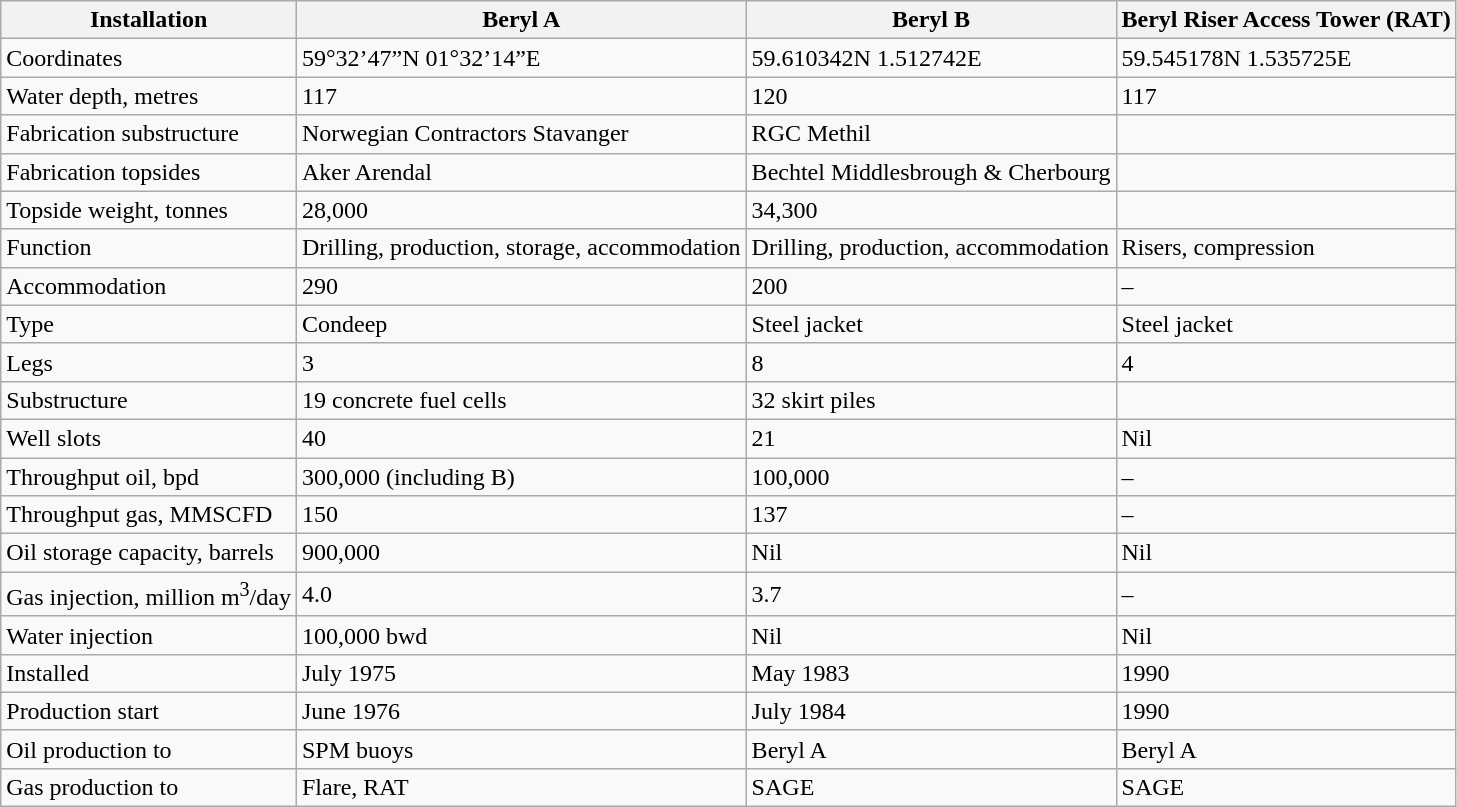<table class="wikitable">
<tr>
<th>Installation</th>
<th>Beryl A</th>
<th>Beryl B</th>
<th>Beryl Riser Access Tower (RAT)</th>
</tr>
<tr>
<td>Coordinates</td>
<td>59°32’47”N 01°32’14”E</td>
<td>59.610342N 1.512742E</td>
<td>59.545178N 1.535725E</td>
</tr>
<tr>
<td>Water depth, metres</td>
<td>117</td>
<td>120</td>
<td>117</td>
</tr>
<tr>
<td>Fabrication substructure</td>
<td>Norwegian Contractors Stavanger</td>
<td>RGC Methil</td>
<td></td>
</tr>
<tr>
<td>Fabrication topsides</td>
<td>Aker Arendal</td>
<td>Bechtel Middlesbrough &  Cherbourg</td>
<td></td>
</tr>
<tr>
<td>Topside weight, tonnes</td>
<td>28,000</td>
<td>34,300</td>
<td></td>
</tr>
<tr>
<td>Function</td>
<td>Drilling, production, storage,  accommodation</td>
<td>Drilling, production,  accommodation</td>
<td>Risers, compression</td>
</tr>
<tr>
<td>Accommodation</td>
<td>290</td>
<td>200</td>
<td>–</td>
</tr>
<tr>
<td>Type</td>
<td>Condeep</td>
<td>Steel jacket</td>
<td>Steel jacket</td>
</tr>
<tr>
<td>Legs</td>
<td>3</td>
<td>8</td>
<td>4</td>
</tr>
<tr>
<td>Substructure</td>
<td>19 concrete fuel cells</td>
<td>32 skirt piles</td>
<td></td>
</tr>
<tr>
<td>Well slots</td>
<td>40</td>
<td>21</td>
<td>Nil</td>
</tr>
<tr>
<td>Throughput oil, bpd</td>
<td>300,000 (including B)</td>
<td>100,000</td>
<td>–</td>
</tr>
<tr>
<td>Throughput gas, MMSCFD</td>
<td>150</td>
<td>137</td>
<td>–</td>
</tr>
<tr>
<td>Oil storage capacity, barrels</td>
<td>900,000</td>
<td>Nil</td>
<td>Nil</td>
</tr>
<tr>
<td>Gas injection, million m<sup>3</sup>/day</td>
<td>4.0</td>
<td>3.7</td>
<td>–</td>
</tr>
<tr>
<td>Water injection</td>
<td>100,000 bwd</td>
<td>Nil</td>
<td>Nil</td>
</tr>
<tr>
<td>Installed</td>
<td>July 1975</td>
<td>May 1983</td>
<td>1990</td>
</tr>
<tr>
<td>Production start</td>
<td>June 1976</td>
<td>July 1984</td>
<td>1990</td>
</tr>
<tr>
<td>Oil production to</td>
<td>SPM buoys</td>
<td>Beryl A</td>
<td>Beryl A</td>
</tr>
<tr>
<td>Gas production to</td>
<td>Flare, RAT</td>
<td>SAGE</td>
<td>SAGE</td>
</tr>
</table>
